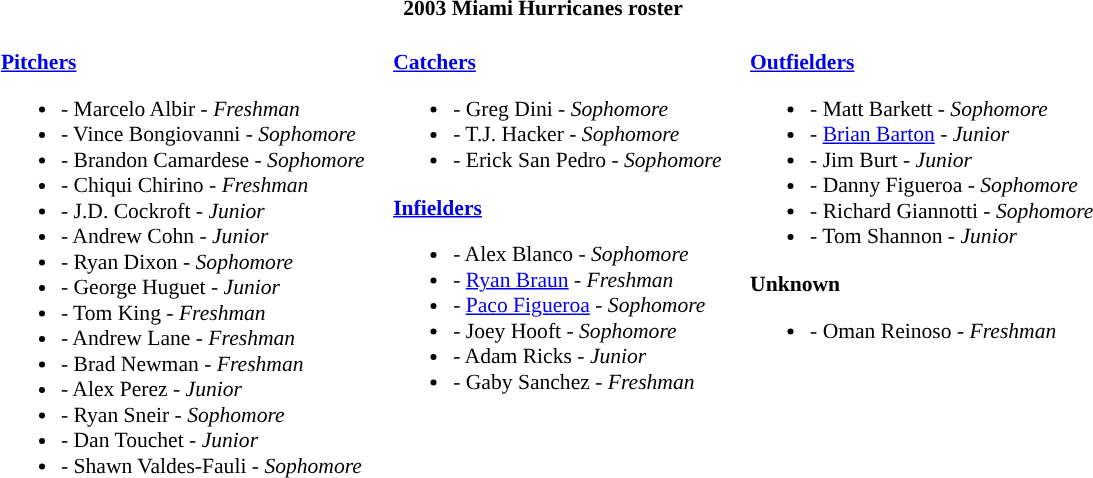<table class="toccolours" style="border-collapse:collapse; font-size:90%;">
<tr>
<th colspan=9>2003 Miami Hurricanes roster</th>
</tr>
<tr>
<td width="03"> </td>
<td valign="top"><br><strong><a href='#'>Pitchers</a></strong><ul><li>- Marcelo Albir - <em>Freshman</em></li><li>- Vince Bongiovanni - <em>Sophomore</em></li><li>- Brandon Camardese - <em>Sophomore</em></li><li>- Chiqui Chirino - <em>Freshman</em></li><li>- J.D. Cockroft - <em>Junior</em></li><li>- Andrew Cohn - <em>Junior</em></li><li>- Ryan Dixon - <em>Sophomore</em></li><li>- George Huguet - <em>Junior</em></li><li>- Tom King - <em>Freshman</em></li><li>- Andrew Lane - <em>Freshman</em></li><li>- Brad Newman - <em>Freshman</em></li><li>- Alex Perez - <em>Junior</em></li><li>- Ryan Sneir - <em>Sophomore</em></li><li>- Dan Touchet - <em>Junior</em></li><li>- Shawn Valdes-Fauli - <em>Sophomore</em></li></ul></td>
<td width="15"> </td>
<td valign="top"><br><strong><a href='#'>Catchers</a></strong><ul><li>- Greg Dini - <em>Sophomore</em></li><li>- T.J. Hacker - <em>Sophomore</em></li><li>- Erick San Pedro - <em>Sophomore</em></li></ul><strong><a href='#'>Infielders</a></strong><ul><li>- Alex Blanco - <em>Sophomore</em></li><li>- <a href='#'>Ryan Braun</a> - <em>Freshman</em></li><li>- <a href='#'>Paco Figueroa</a> - <em>Sophomore</em></li><li>- Joey Hooft - <em>Sophomore</em></li><li>- Adam Ricks - <em>Junior</em></li><li>- Gaby Sanchez - <em>Freshman</em></li></ul></td>
<td width="15"> </td>
<td valign="top"><br><strong><a href='#'>Outfielders</a></strong><ul><li>- Matt Barkett - <em>Sophomore</em></li><li>- <a href='#'>Brian Barton</a> - <em>Junior</em></li><li>- Jim Burt - <em>Junior</em></li><li>- Danny Figueroa - <em>Sophomore</em></li><li>- Richard Giannotti - <em>Sophomore</em></li><li>- Tom Shannon - <em>Junior</em></li></ul><strong>Unknown</strong><ul><li>- Oman Reinoso - <em>Freshman</em></li></ul></td>
</tr>
</table>
